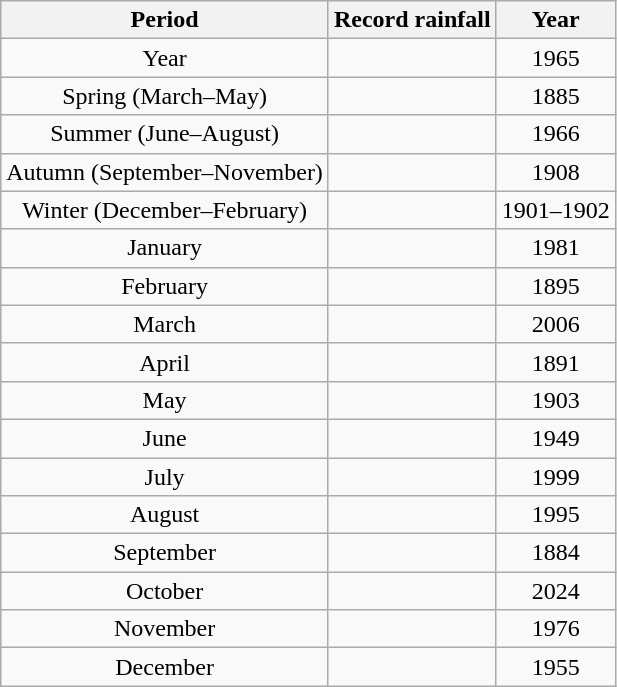<table class="wikitable plainrowheaders" style="text-align:center;">
<tr>
<th>Period</th>
<th>Record rainfall</th>
<th>Year</th>
</tr>
<tr>
<td>Year</td>
<td align="right"></td>
<td>1965</td>
</tr>
<tr>
<td>Spring (March–May)</td>
<td></td>
<td>1885</td>
</tr>
<tr>
<td>Summer (June–August)</td>
<td></td>
<td>1966</td>
</tr>
<tr>
<td>Autumn (September–November)</td>
<td></td>
<td>1908</td>
</tr>
<tr>
<td>Winter (December–February)</td>
<td></td>
<td>1901–1902</td>
</tr>
<tr>
<td>January</td>
<td></td>
<td>1981</td>
</tr>
<tr>
<td>February</td>
<td></td>
<td>1895</td>
</tr>
<tr>
<td>March</td>
<td></td>
<td>2006</td>
</tr>
<tr>
<td>April</td>
<td></td>
<td>1891</td>
</tr>
<tr>
<td>May</td>
<td></td>
<td>1903</td>
</tr>
<tr>
<td>June</td>
<td></td>
<td>1949</td>
</tr>
<tr>
<td>July</td>
<td></td>
<td>1999</td>
</tr>
<tr>
<td>August</td>
<td></td>
<td>1995</td>
</tr>
<tr>
<td>September</td>
<td></td>
<td>1884</td>
</tr>
<tr>
<td>October</td>
<td></td>
<td>2024</td>
</tr>
<tr>
<td>November</td>
<td></td>
<td>1976</td>
</tr>
<tr>
<td>December</td>
<td></td>
<td>1955</td>
</tr>
</table>
